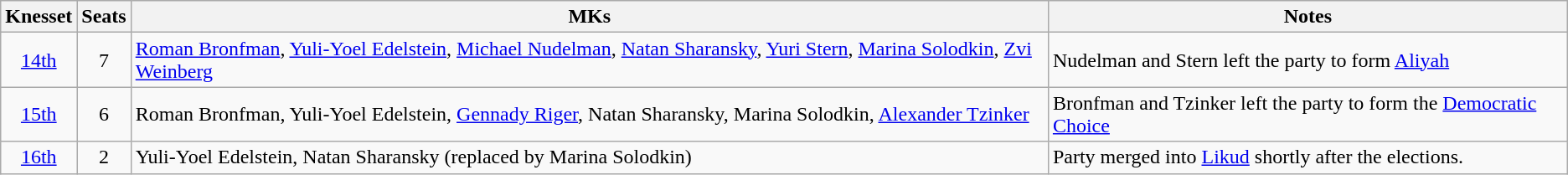<table class=wikitable style=text-align:center>
<tr>
<th>Knesset</th>
<th>Seats</th>
<th>MKs</th>
<th>Notes</th>
</tr>
<tr>
<td><a href='#'>14th</a></td>
<td>7</td>
<td align=left><a href='#'>Roman Bronfman</a>, <a href='#'>Yuli-Yoel Edelstein</a>, <a href='#'>Michael Nudelman</a>, <a href='#'>Natan Sharansky</a>, <a href='#'>Yuri Stern</a>, <a href='#'>Marina Solodkin</a>, <a href='#'>Zvi Weinberg</a></td>
<td align=left>Nudelman and Stern left the party to form <a href='#'>Aliyah</a></td>
</tr>
<tr>
<td><a href='#'>15th</a></td>
<td>6</td>
<td align=left>Roman Bronfman, Yuli-Yoel Edelstein, <a href='#'>Gennady Riger</a>, Natan Sharansky, Marina Solodkin, <a href='#'>Alexander Tzinker</a></td>
<td align=left>Bronfman and Tzinker left the party to form the <a href='#'>Democratic Choice</a></td>
</tr>
<tr>
<td><a href='#'>16th</a></td>
<td>2</td>
<td align=left>Yuli-Yoel Edelstein, Natan Sharansky (replaced by Marina Solodkin)</td>
<td align=left>Party merged into <a href='#'>Likud</a> shortly after the elections.</td>
</tr>
</table>
